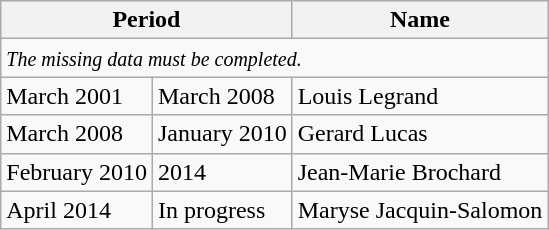<table class="wikitable">
<tr>
<th colspan="2">Period</th>
<th>Name</th>
</tr>
<tr>
<td colspan="3"><small><em>The missing data must be completed.</em></small></td>
</tr>
<tr>
<td>March 2001</td>
<td>March 2008</td>
<td>Louis Legrand</td>
</tr>
<tr>
<td>March 2008</td>
<td>January 2010</td>
<td>Gerard Lucas</td>
</tr>
<tr>
<td>February 2010</td>
<td>2014</td>
<td>Jean-Marie Brochard</td>
</tr>
<tr>
<td>April 2014</td>
<td>In progress</td>
<td>Maryse Jacquin-Salomon</td>
</tr>
</table>
